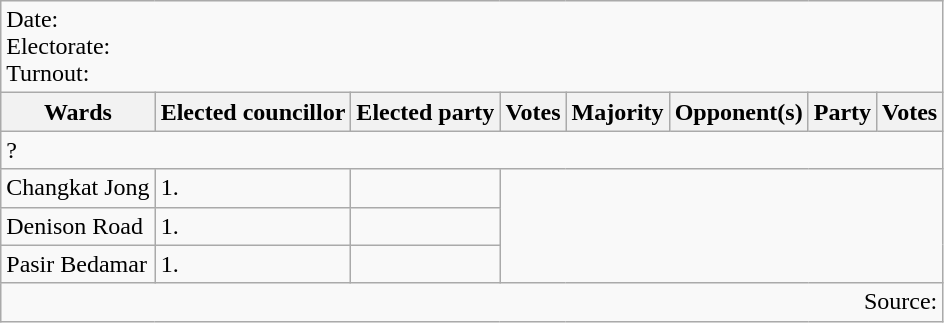<table class=wikitable>
<tr>
<td colspan=8>Date: <br>Electorate: <br>Turnout:</td>
</tr>
<tr>
<th>Wards</th>
<th>Elected councillor</th>
<th>Elected party</th>
<th>Votes</th>
<th>Majority</th>
<th>Opponent(s)</th>
<th>Party</th>
<th>Votes</th>
</tr>
<tr>
<td colspan=8>? </td>
</tr>
<tr>
<td>Changkat Jong</td>
<td>1.</td>
<td></td>
</tr>
<tr>
<td>Denison Road</td>
<td>1.</td>
<td></td>
</tr>
<tr>
<td>Pasir Bedamar</td>
<td>1.</td>
<td></td>
</tr>
<tr>
<td colspan=8 align=right>Source:</td>
</tr>
</table>
